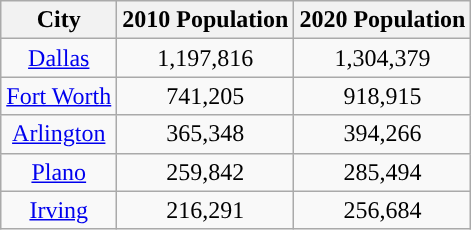<table class="wikitable sortable" border="1" style="text-align:center">
<tr>
<th>City</th>
<th>2010 Population </th>
<th>2020 Population</th>
</tr>
<tr>
<td><a href='#'>Dallas</a></td>
<td>1,197,816</td>
<td>1,304,379</td>
</tr>
<tr>
<td><a href='#'>Fort Worth</a></td>
<td>741,205</td>
<td>918,915</td>
</tr>
<tr>
<td><a href='#'>Arlington</a></td>
<td>365,348</td>
<td>394,266</td>
</tr>
<tr>
<td><a href='#'>Plano</a></td>
<td>259,842</td>
<td>285,494</td>
</tr>
<tr>
<td><a href='#'>Irving</a></td>
<td>216,291</td>
<td>256,684</td>
</tr>
</table>
